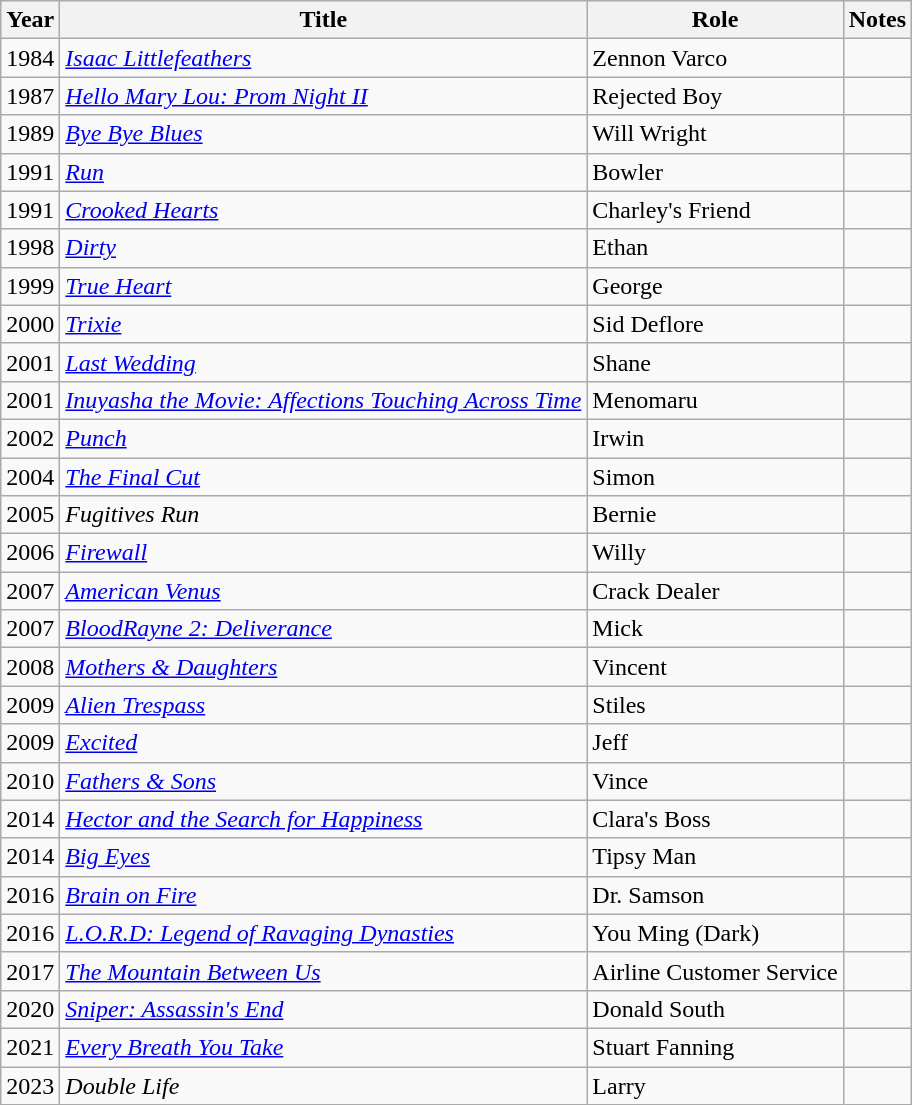<table class="wikitable sortable">
<tr>
<th>Year</th>
<th>Title</th>
<th>Role</th>
<th>Notes</th>
</tr>
<tr>
<td>1984</td>
<td><em><a href='#'>Isaac Littlefeathers</a></em></td>
<td>Zennon Varco</td>
<td></td>
</tr>
<tr>
<td>1987</td>
<td><em><a href='#'>Hello Mary Lou: Prom Night II</a></em></td>
<td>Rejected Boy</td>
<td></td>
</tr>
<tr>
<td>1989</td>
<td><a href='#'><em>Bye Bye Blues</em></a></td>
<td>Will Wright</td>
<td></td>
</tr>
<tr>
<td>1991</td>
<td><a href='#'><em>Run</em></a></td>
<td>Bowler</td>
<td></td>
</tr>
<tr>
<td>1991</td>
<td><em><a href='#'>Crooked Hearts</a></em></td>
<td>Charley's Friend</td>
<td></td>
</tr>
<tr>
<td>1998</td>
<td><em><a href='#'>Dirty</a></em></td>
<td>Ethan</td>
<td></td>
</tr>
<tr>
<td>1999</td>
<td><em><a href='#'>True Heart</a></em></td>
<td>George</td>
<td></td>
</tr>
<tr>
<td>2000</td>
<td><a href='#'><em>Trixie</em></a></td>
<td>Sid Deflore</td>
<td></td>
</tr>
<tr>
<td>2001</td>
<td><em><a href='#'>Last Wedding</a></em></td>
<td>Shane</td>
<td></td>
</tr>
<tr>
<td>2001</td>
<td><em><a href='#'>Inuyasha the Movie: Affections Touching Across Time</a></em></td>
<td>Menomaru</td>
<td></td>
</tr>
<tr>
<td>2002</td>
<td><a href='#'><em>Punch</em></a></td>
<td>Irwin</td>
<td></td>
</tr>
<tr>
<td>2004</td>
<td data-sort-value="Final Cut, The"><a href='#'><em>The Final Cut</em></a></td>
<td>Simon</td>
<td></td>
</tr>
<tr>
<td>2005</td>
<td><em>Fugitives Run</em></td>
<td>Bernie</td>
<td></td>
</tr>
<tr>
<td>2006</td>
<td><a href='#'><em>Firewall</em></a></td>
<td>Willy</td>
<td></td>
</tr>
<tr>
<td>2007</td>
<td><em><a href='#'>American Venus</a></em></td>
<td>Crack Dealer</td>
<td></td>
</tr>
<tr>
<td>2007</td>
<td><em><a href='#'>BloodRayne 2: Deliverance</a></em></td>
<td>Mick</td>
<td></td>
</tr>
<tr>
<td>2008</td>
<td><a href='#'><em>Mothers & Daughters</em></a></td>
<td>Vincent</td>
<td></td>
</tr>
<tr>
<td>2009</td>
<td><em><a href='#'>Alien Trespass</a></em></td>
<td>Stiles</td>
<td></td>
</tr>
<tr>
<td>2009</td>
<td><a href='#'><em>Excited</em></a></td>
<td>Jeff</td>
<td></td>
</tr>
<tr>
<td>2010</td>
<td><a href='#'><em>Fathers & Sons</em></a></td>
<td>Vince</td>
<td></td>
</tr>
<tr>
<td>2014</td>
<td><a href='#'><em>Hector and the Search for Happiness</em></a></td>
<td>Clara's Boss</td>
<td></td>
</tr>
<tr>
<td>2014</td>
<td><em><a href='#'>Big Eyes</a></em></td>
<td>Tipsy Man</td>
<td></td>
</tr>
<tr>
<td>2016</td>
<td><a href='#'><em>Brain on Fire</em></a></td>
<td>Dr. Samson</td>
<td></td>
</tr>
<tr>
<td>2016</td>
<td><em><a href='#'>L.O.R.D: Legend of Ravaging Dynasties</a></em></td>
<td>You Ming (Dark)</td>
<td></td>
</tr>
<tr>
<td>2017</td>
<td data-sort-value="Mountain Between Us, The"><a href='#'><em>The Mountain Between Us</em></a></td>
<td>Airline Customer Service</td>
<td></td>
</tr>
<tr>
<td>2020</td>
<td><em><a href='#'>Sniper: Assassin's End</a></em></td>
<td>Donald South</td>
<td></td>
</tr>
<tr>
<td>2021</td>
<td><a href='#'><em>Every Breath You Take</em></a></td>
<td>Stuart Fanning</td>
<td></td>
</tr>
<tr>
<td>2023</td>
<td><em>Double Life</em></td>
<td>Larry</td>
<td></td>
</tr>
</table>
